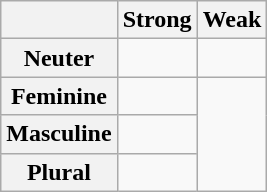<table class="wikitable">
<tr>
<th></th>
<th>Strong</th>
<th>Weak</th>
</tr>
<tr>
<th>Neuter</th>
<td></td>
<td></td>
</tr>
<tr>
<th>Feminine</th>
<td></td>
<td rowspan="3"></td>
</tr>
<tr>
<th>Masculine</th>
<td></td>
</tr>
<tr>
<th>Plural</th>
<td></td>
</tr>
</table>
